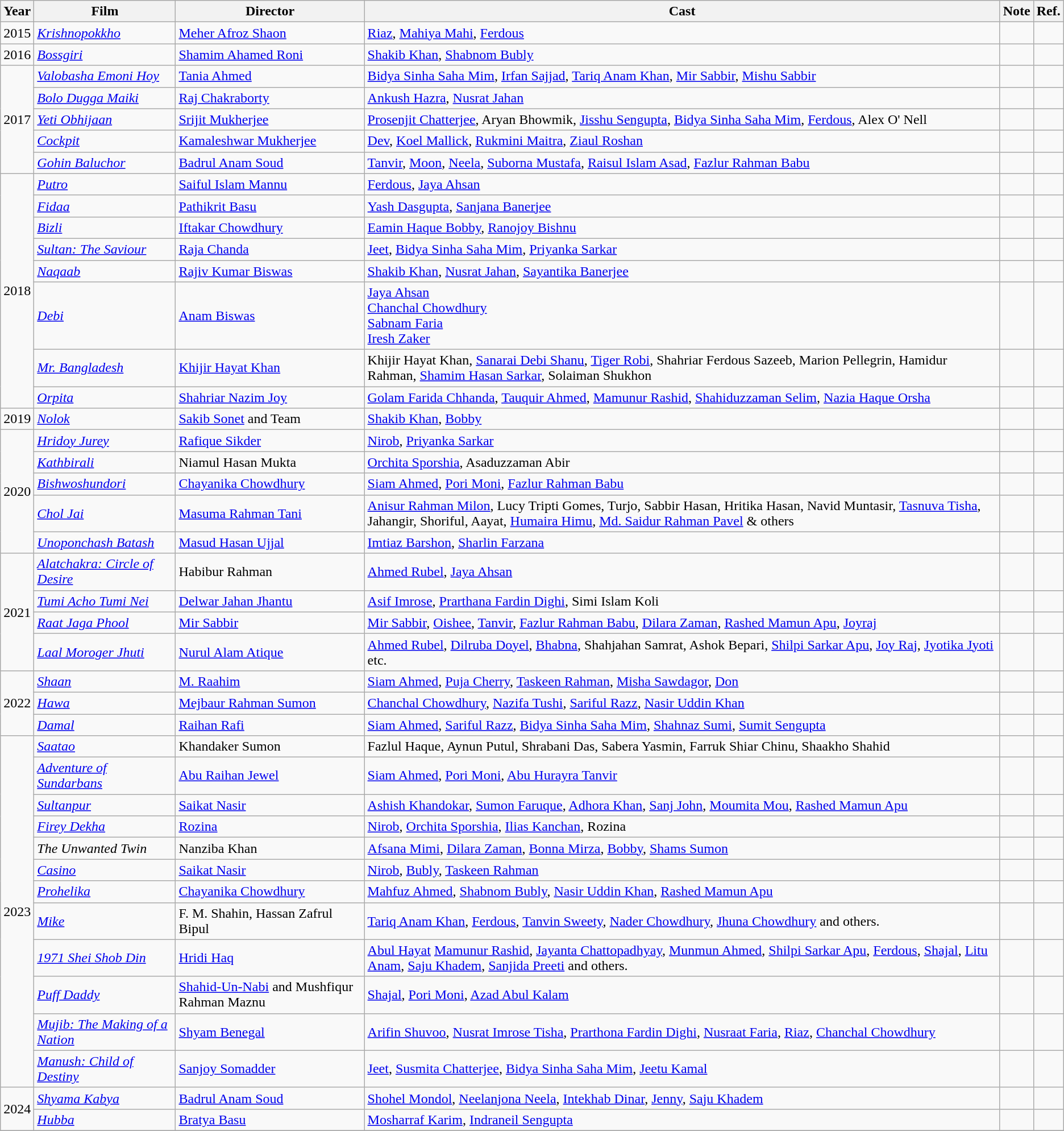<table class="wikitable">
<tr>
<th>Year</th>
<th>Film</th>
<th>Director</th>
<th>Cast</th>
<th>Note</th>
<th>Ref.</th>
</tr>
<tr>
<td rowspan="1">2015</td>
<td><em><a href='#'>Krishnopokkho</a></em></td>
<td><a href='#'>Meher Afroz Shaon</a></td>
<td><a href='#'>Riaz</a>, <a href='#'>Mahiya Mahi</a>, <a href='#'>Ferdous</a></td>
<td></td>
<td></td>
</tr>
<tr>
<td rowspan="1">2016</td>
<td><em><a href='#'>Bossgiri</a></em></td>
<td><a href='#'>Shamim Ahamed Roni</a></td>
<td><a href='#'>Shakib Khan</a>, <a href='#'>Shabnom Bubly</a></td>
<td></td>
<td></td>
</tr>
<tr>
<td rowspan="5">2017</td>
<td><em><a href='#'>Valobasha Emoni Hoy</a></em></td>
<td><a href='#'>Tania Ahmed</a></td>
<td><a href='#'>Bidya Sinha Saha Mim</a>, <a href='#'>Irfan Sajjad</a>, <a href='#'>Tariq Anam Khan</a>, <a href='#'>Mir Sabbir</a>, <a href='#'>Mishu Sabbir</a></td>
<td></td>
<td></td>
</tr>
<tr>
<td><em><a href='#'>Bolo Dugga Maiki</a></em></td>
<td><a href='#'>Raj Chakraborty</a></td>
<td><a href='#'>Ankush Hazra</a>, <a href='#'>Nusrat Jahan</a></td>
<td></td>
<td></td>
</tr>
<tr>
<td><em><a href='#'>Yeti Obhijaan</a></em></td>
<td><a href='#'>Srijit Mukherjee</a></td>
<td><a href='#'>Prosenjit Chatterjee</a>, Aryan Bhowmik, <a href='#'>Jisshu Sengupta</a>,  <a href='#'>Bidya Sinha Saha Mim</a>, <a href='#'>Ferdous</a>, Alex O' Nell</td>
<td></td>
<td></td>
</tr>
<tr>
<td><em><a href='#'>Cockpit</a></em></td>
<td><a href='#'>Kamaleshwar Mukherjee</a></td>
<td><a href='#'>Dev</a>, <a href='#'>Koel Mallick</a>, <a href='#'>Rukmini Maitra</a>, <a href='#'>Ziaul Roshan</a></td>
<td></td>
<td></td>
</tr>
<tr>
<td><em><a href='#'>Gohin Baluchor</a></em></td>
<td><a href='#'>Badrul Anam Soud</a></td>
<td><a href='#'>Tanvir</a>, <a href='#'>Moon</a>, <a href='#'>Neela</a>, <a href='#'>Suborna Mustafa</a>, <a href='#'>Raisul Islam Asad</a>, <a href='#'>Fazlur Rahman Babu</a></td>
<td></td>
<td></td>
</tr>
<tr>
<td rowspan="8">2018</td>
<td><em><a href='#'>Putro</a></em></td>
<td><a href='#'>Saiful Islam Mannu</a></td>
<td><a href='#'>Ferdous</a>, <a href='#'>Jaya Ahsan</a></td>
<td></td>
<td></td>
</tr>
<tr>
<td><em><a href='#'>Fidaa</a></em></td>
<td><a href='#'>Pathikrit Basu</a></td>
<td><a href='#'>Yash Dasgupta</a>, <a href='#'>Sanjana Banerjee</a></td>
<td></td>
<td></td>
</tr>
<tr>
<td><em><a href='#'>Bizli</a></em></td>
<td><a href='#'>Iftakar Chowdhury</a></td>
<td><a href='#'>Eamin Haque Bobby</a>, <a href='#'>Ranojoy Bishnu</a></td>
<td></td>
<td></td>
</tr>
<tr>
<td><em><a href='#'>Sultan: The Saviour</a></em></td>
<td><a href='#'>Raja Chanda</a></td>
<td><a href='#'>Jeet</a>, <a href='#'>Bidya Sinha Saha Mim</a>, <a href='#'>Priyanka Sarkar</a></td>
<td></td>
<td></td>
</tr>
<tr>
<td><em><a href='#'>Naqaab</a></em></td>
<td><a href='#'>Rajiv Kumar Biswas</a></td>
<td><a href='#'>Shakib Khan</a>, <a href='#'>Nusrat Jahan</a>, <a href='#'>Sayantika Banerjee</a></td>
<td></td>
<td></td>
</tr>
<tr>
<td><em><a href='#'>Debi</a></em></td>
<td><a href='#'>Anam Biswas</a></td>
<td><a href='#'>Jaya Ahsan</a><br><a href='#'>Chanchal Chowdhury</a><br><a href='#'>Sabnam Faria</a><br><a href='#'>Iresh Zaker</a></td>
<td></td>
<td></td>
</tr>
<tr>
<td><em><a href='#'>Mr. Bangladesh</a></em></td>
<td><a href='#'>Khijir Hayat Khan</a></td>
<td>Khijir Hayat Khan, <a href='#'>Sanarai Debi Shanu</a>, <a href='#'>Tiger Robi</a>, Shahriar Ferdous Sazeeb, Marion Pellegrin, Hamidur Rahman, <a href='#'>Shamim Hasan Sarkar</a>, Solaiman Shukhon</td>
<td></td>
<td></td>
</tr>
<tr>
<td><em><a href='#'>Orpita</a></em></td>
<td><a href='#'>Shahriar Nazim Joy</a></td>
<td><a href='#'>Golam Farida Chhanda</a>, <a href='#'>Tauquir Ahmed</a>, <a href='#'>Mamunur Rashid</a>, <a href='#'>Shahiduzzaman Selim</a>, <a href='#'>Nazia Haque Orsha</a></td>
<td></td>
<td></td>
</tr>
<tr>
<td>2019</td>
<td><em><a href='#'>Nolok</a></em></td>
<td><a href='#'>Sakib Sonet</a> and Team</td>
<td><a href='#'>Shakib Khan</a>, <a href='#'>Bobby</a></td>
<td></td>
<td></td>
</tr>
<tr>
<td rowspan="5">2020</td>
<td><em><a href='#'>Hridoy Jurey</a></em></td>
<td><a href='#'>Rafique Sikder</a></td>
<td><a href='#'>Nirob</a>, <a href='#'>Priyanka Sarkar</a></td>
<td></td>
<td></td>
</tr>
<tr>
<td><em><a href='#'>Kathbirali</a></em></td>
<td>Niamul Hasan Mukta</td>
<td><a href='#'>Orchita Sporshia</a>, Asaduzzaman Abir</td>
<td></td>
<td></td>
</tr>
<tr>
<td><em><a href='#'>Bishwoshundori</a></em></td>
<td><a href='#'>Chayanika Chowdhury</a></td>
<td><a href='#'>Siam Ahmed</a>, <a href='#'>Pori Moni</a>, <a href='#'>Fazlur Rahman Babu</a></td>
<td></td>
<td></td>
</tr>
<tr>
<td><em><a href='#'>Chol Jai</a></em></td>
<td><a href='#'>Masuma Rahman Tani</a></td>
<td><a href='#'>Anisur Rahman Milon</a>, Lucy Tripti Gomes, Turjo, Sabbir Hasan, Hritika Hasan, Navid Muntasir, <a href='#'>Tasnuva Tisha</a>, Jahangir, Shoriful, Aayat, <a href='#'>Humaira Himu</a>, <a href='#'>Md. Saidur Rahman Pavel</a> & others</td>
<td></td>
<td></td>
</tr>
<tr>
<td><em><a href='#'>Unoponchash Batash</a></em></td>
<td><a href='#'>Masud Hasan Ujjal</a></td>
<td><a href='#'>Imtiaz Barshon</a>, <a href='#'>Sharlin Farzana</a></td>
<td></td>
<td></td>
</tr>
<tr>
<td rowspan="4">2021</td>
<td><em><a href='#'>Alatchakra: Circle of Desire</a></em></td>
<td>Habibur Rahman</td>
<td><a href='#'>Ahmed Rubel</a>, <a href='#'>Jaya Ahsan</a></td>
<td></td>
<td></td>
</tr>
<tr>
<td><em><a href='#'>Tumi Acho Tumi Nei</a></em></td>
<td><a href='#'>Delwar Jahan Jhantu</a></td>
<td><a href='#'>Asif Imrose</a>, <a href='#'>Prarthana Fardin Dighi</a>, Simi Islam Koli</td>
<td></td>
<td></td>
</tr>
<tr>
<td><em><a href='#'>Raat Jaga Phool</a></em></td>
<td><a href='#'>Mir Sabbir</a></td>
<td><a href='#'>Mir Sabbir</a>, <a href='#'>Oishee</a>, <a href='#'>Tanvir</a>, <a href='#'>Fazlur Rahman Babu</a>, <a href='#'>Dilara Zaman</a>, <a href='#'>Rashed Mamun Apu</a>, <a href='#'>Joyraj</a></td>
<td></td>
<td></td>
</tr>
<tr>
<td><em><a href='#'>Laal Moroger Jhuti</a></em></td>
<td><a href='#'>Nurul Alam Atique</a></td>
<td><a href='#'>Ahmed Rubel</a>, <a href='#'>Dilruba Doyel</a>, <a href='#'>Bhabna</a>, Shahjahan Samrat, Ashok Bepari, <a href='#'>Shilpi Sarkar Apu</a>, <a href='#'>Joy Raj</a>, <a href='#'>Jyotika Jyoti</a> etc.</td>
<td></td>
<td></td>
</tr>
<tr>
<td rowspan="3">2022</td>
<td><em><a href='#'>Shaan</a></em></td>
<td><a href='#'>M. Raahim</a></td>
<td><a href='#'>Siam Ahmed</a>, <a href='#'>Puja Cherry</a>, <a href='#'>Taskeen Rahman</a>, <a href='#'>Misha Sawdagor</a>, <a href='#'>Don</a></td>
<td></td>
<td></td>
</tr>
<tr>
<td><em><a href='#'>Hawa</a></em></td>
<td><a href='#'>Mejbaur Rahman Sumon</a></td>
<td><a href='#'>Chanchal Chowdhury</a>, <a href='#'>Nazifa Tushi</a>, <a href='#'>Sariful Razz</a>, <a href='#'>Nasir Uddin Khan</a></td>
<td></td>
<td></td>
</tr>
<tr>
<td><em><a href='#'>Damal</a></em></td>
<td><a href='#'>Raihan Rafi</a></td>
<td><a href='#'>Siam Ahmed</a>, <a href='#'>Sariful Razz</a>, <a href='#'>Bidya Sinha Saha Mim</a>, <a href='#'>Shahnaz Sumi</a>, <a href='#'>Sumit Sengupta</a></td>
<td></td>
<td></td>
</tr>
<tr>
<td rowspan="12">2023</td>
<td><em><a href='#'>Saatao</a></em></td>
<td>Khandaker Sumon</td>
<td>Fazlul Haque, Aynun Putul, Shrabani Das, Sabera Yasmin, Farruk Shiar Chinu, Shaakho Shahid</td>
<td></td>
<td></td>
</tr>
<tr>
<td><em><a href='#'>Adventure of Sundarbans</a></em></td>
<td><a href='#'>Abu Raihan Jewel</a></td>
<td><a href='#'>Siam Ahmed</a>, <a href='#'>Pori Moni</a>, <a href='#'>Abu Hurayra Tanvir</a></td>
<td></td>
<td></td>
</tr>
<tr>
<td><em><a href='#'>Sultanpur</a></em></td>
<td><a href='#'>Saikat Nasir</a></td>
<td><a href='#'>Ashish Khandokar</a>, <a href='#'>Sumon Faruque</a>, <a href='#'>Adhora Khan</a>, <a href='#'>Sanj John</a>, <a href='#'>Moumita Mou</a>, <a href='#'>Rashed Mamun Apu</a></td>
<td></td>
<td></td>
</tr>
<tr>
<td><em><a href='#'>Firey Dekha</a></em></td>
<td><a href='#'>Rozina</a></td>
<td><a href='#'>Nirob</a>, <a href='#'>Orchita Sporshia</a>, <a href='#'>Ilias Kanchan</a>, Rozina</td>
<td></td>
<td></td>
</tr>
<tr>
<td><em>The Unwanted Twin</em></td>
<td>Nanziba Khan</td>
<td><a href='#'>Afsana Mimi</a>, <a href='#'>Dilara Zaman</a>, <a href='#'>Bonna Mirza</a>, <a href='#'>Bobby</a>, <a href='#'>Shams Sumon</a></td>
<td></td>
<td></td>
</tr>
<tr>
<td><em><a href='#'>Casino</a></em></td>
<td><a href='#'>Saikat Nasir</a></td>
<td><a href='#'>Nirob</a>, <a href='#'>Bubly</a>, <a href='#'>Taskeen Rahman</a></td>
<td></td>
<td></td>
</tr>
<tr>
<td><em><a href='#'>Prohelika</a></em></td>
<td><a href='#'>Chayanika Chowdhury</a></td>
<td><a href='#'>Mahfuz Ahmed</a>, <a href='#'>Shabnom Bubly</a>, <a href='#'>Nasir Uddin Khan</a>, <a href='#'>Rashed Mamun Apu</a></td>
<td></td>
<td></td>
</tr>
<tr>
<td><em><a href='#'>Mike</a></em></td>
<td>F. M. Shahin, Hassan Zafrul Bipul</td>
<td><a href='#'>Tariq Anam Khan</a>, <a href='#'>Ferdous</a>, <a href='#'>Tanvin Sweety</a>, <a href='#'>Nader Chowdhury</a>, <a href='#'>Jhuna Chowdhury</a> and others.</td>
<td></td>
<td></td>
</tr>
<tr>
<td><em><a href='#'>1971 Shei Shob Din</a></em></td>
<td><a href='#'>Hridi Haq</a></td>
<td><a href='#'>Abul Hayat</a> <a href='#'>Mamunur Rashid</a>, <a href='#'>Jayanta Chattopadhyay</a>, <a href='#'>Munmun Ahmed</a>, <a href='#'>Shilpi Sarkar Apu</a>, <a href='#'>Ferdous</a>, <a href='#'>Shajal</a>, <a href='#'>Litu Anam</a>, <a href='#'>Saju Khadem</a>, <a href='#'>Sanjida Preeti</a> and others.</td>
<td></td>
<td></td>
</tr>
<tr>
<td><em><a href='#'>Puff Daddy</a></em></td>
<td><a href='#'>Shahid-Un-Nabi</a> and Mushfiqur Rahman Maznu</td>
<td><a href='#'>Shajal</a>, <a href='#'>Pori Moni</a>, <a href='#'>Azad Abul Kalam</a></td>
<td></td>
<td></td>
</tr>
<tr>
<td><em><a href='#'>Mujib: The Making of a Nation</a></em></td>
<td><a href='#'>Shyam Benegal</a></td>
<td><a href='#'>Arifin Shuvoo</a>, <a href='#'>Nusrat Imrose Tisha</a>, <a href='#'>Prarthona Fardin Dighi</a>, <a href='#'>Nusraat Faria</a>, <a href='#'>Riaz</a>, <a href='#'>Chanchal Chowdhury</a></td>
<td></td>
<td></td>
</tr>
<tr>
<td><em><a href='#'>Manush: Child of Destiny</a></em></td>
<td><a href='#'>Sanjoy Somadder</a></td>
<td><a href='#'>Jeet</a>, <a href='#'>Susmita Chatterjee</a>, <a href='#'>Bidya Sinha Saha Mim</a>,  <a href='#'>Jeetu Kamal</a></td>
<td></td>
<td></td>
</tr>
<tr>
<td rowspan="2">2024</td>
<td><em><a href='#'>Shyama Kabya</a></em></td>
<td><a href='#'>Badrul Anam Soud</a></td>
<td><a href='#'>Shohel Mondol</a>, <a href='#'>Neelanjona Neela</a>, <a href='#'>Intekhab Dinar</a>, <a href='#'>Jenny</a>,  <a href='#'>Saju Khadem</a></td>
<td></td>
<td></td>
</tr>
<tr>
<td><em><a href='#'>Hubba</a></em></td>
<td><a href='#'>Bratya Basu</a></td>
<td><a href='#'>Mosharraf Karim</a>, <a href='#'>Indraneil Sengupta</a></td>
<td></td>
<td></td>
</tr>
<tr>
</tr>
</table>
